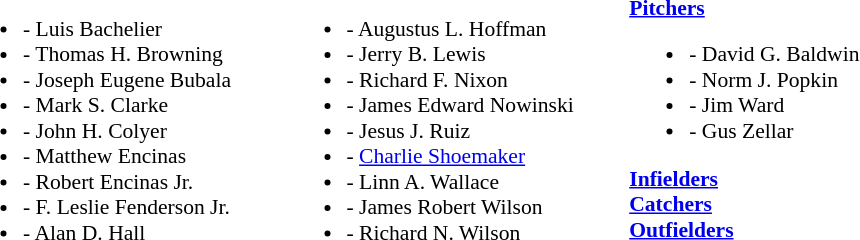<table class="toccolours" style="border-collapse:collapse; font-size:90%;">
<tr>
<td colspan="15" style=></td>
</tr>
<tr>
<td width="33"> </td>
<td valign="top"><br><ul><li>- Luis Bachelier</li><li>- Thomas H. Browning</li><li>- Joseph Eugene Bubala</li><li>- Mark S. Clarke</li><li>- John H. Colyer</li><li>- Matthew Encinas</li><li>- Robert Encinas Jr.</li><li>- F. Leslie Fenderson Jr.</li><li>- Alan D. Hall</li></ul></td>
<td width="33"> </td>
<td valign="top"><br><ul><li>- Augustus L. Hoffman</li><li>- Jerry B. Lewis</li><li>- Richard F. Nixon</li><li>- James Edward Nowinski</li><li>- Jesus J. Ruiz</li><li>- <a href='#'>Charlie Shoemaker</a></li><li>- Linn A. Wallace</li><li>- James Robert Wilson</li><li>- Richard N. Wilson</li></ul></td>
<td width="33"> </td>
<td valign="top"><br><strong><a href='#'>Pitchers</a></strong><ul><li>- David G. Baldwin</li><li>- Norm J. Popkin</li><li>- Jim Ward</li><li>- Gus Zellar</li></ul><strong><a href='#'>Infielders</a></strong><br><strong><a href='#'>Catchers</a></strong><br><strong><a href='#'>Outfielders</a></strong></td>
</tr>
</table>
